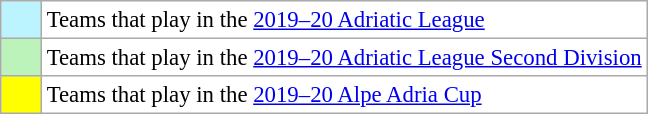<table class="wikitable" style="font-size: 95%;text-align:center;">
<tr>
<td style="background: #bbf3ff;" width="20"></td>
<td bgcolor="#ffffff" align="left">Teams that play in the <a href='#'>2019–20 Adriatic League</a></td>
</tr>
<tr>
<td style="background: #bbf3bb;" width="20"></td>
<td bgcolor="#ffffff" align="left">Teams that play in the <a href='#'>2019–20 Adriatic League Second Division</a></td>
</tr>
<tr>
<td style="background:yellow;" width="20"></td>
<td bgcolor="#ffffff" align="left">Teams that play in the <a href='#'>2019–20 Alpe Adria Cup</a></td>
</tr>
</table>
